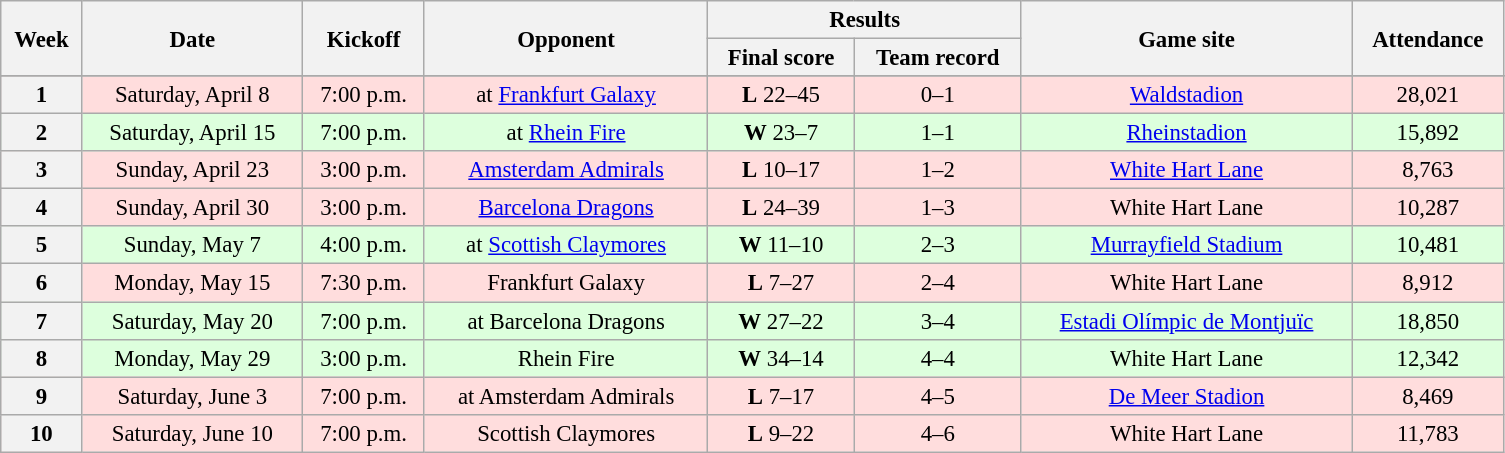<table class="wikitable" style="font-size:95%; text-align:center; width:66em">
<tr>
<th rowspan="2">Week</th>
<th rowspan="2">Date</th>
<th rowspan="2">Kickoff </th>
<th rowspan="2">Opponent</th>
<th colspan="2">Results</th>
<th rowspan="2">Game site</th>
<th rowspan="2">Attendance</th>
</tr>
<tr>
<th>Final score</th>
<th>Team record</th>
</tr>
<tr>
</tr>
<tr bgcolor="#FFDDDD">
<th>1</th>
<td>Saturday, April 8</td>
<td>7:00 p.m.</td>
<td>at <a href='#'>Frankfurt Galaxy</a></td>
<td><strong>L</strong> 22–45</td>
<td>0–1</td>
<td><a href='#'>Waldstadion</a></td>
<td>28,021</td>
</tr>
<tr bgcolor="#DDFFDD">
<th>2</th>
<td>Saturday, April 15</td>
<td>7:00 p.m.</td>
<td>at <a href='#'>Rhein Fire</a></td>
<td><strong>W</strong> 23–7</td>
<td>1–1</td>
<td><a href='#'>Rheinstadion</a></td>
<td>15,892</td>
</tr>
<tr bgcolor="#FFDDDD">
<th>3</th>
<td>Sunday, April 23</td>
<td>3:00 p.m.</td>
<td><a href='#'>Amsterdam Admirals</a></td>
<td><strong>L</strong> 10–17</td>
<td>1–2</td>
<td><a href='#'>White Hart Lane</a></td>
<td>8,763</td>
</tr>
<tr bgcolor="#FFDDDD">
<th>4</th>
<td>Sunday, April 30</td>
<td>3:00 p.m.</td>
<td><a href='#'>Barcelona Dragons</a></td>
<td><strong>L</strong> 24–39</td>
<td>1–3</td>
<td>White Hart Lane</td>
<td>10,287</td>
</tr>
<tr bgcolor="#DDFFDD">
<th>5</th>
<td>Sunday, May 7</td>
<td>4:00 p.m.</td>
<td>at <a href='#'>Scottish Claymores</a></td>
<td><strong>W</strong> 11–10</td>
<td>2–3</td>
<td><a href='#'>Murrayfield Stadium</a></td>
<td>10,481</td>
</tr>
<tr bgcolor="#FFDDDD">
<th>6</th>
<td>Monday, May 15</td>
<td>7:30 p.m.</td>
<td>Frankfurt Galaxy</td>
<td><strong>L</strong> 7–27</td>
<td>2–4</td>
<td>White Hart Lane</td>
<td>8,912</td>
</tr>
<tr bgcolor="#DDFFDD">
<th>7</th>
<td>Saturday, May 20</td>
<td>7:00 p.m.</td>
<td>at Barcelona Dragons</td>
<td><strong>W</strong> 27–22</td>
<td>3–4</td>
<td><a href='#'>Estadi Olímpic de Montjuïc</a></td>
<td>18,850</td>
</tr>
<tr bgcolor="#DDFFDD">
<th>8</th>
<td>Monday, May 29</td>
<td>3:00 p.m.</td>
<td>Rhein Fire</td>
<td><strong>W</strong> 34–14</td>
<td>4–4</td>
<td>White Hart Lane</td>
<td>12,342</td>
</tr>
<tr bgcolor="#FFDDDD">
<th>9</th>
<td>Saturday, June 3</td>
<td>7:00 p.m.</td>
<td>at Amsterdam Admirals</td>
<td><strong>L</strong> 7–17</td>
<td>4–5</td>
<td><a href='#'>De Meer Stadion</a></td>
<td>8,469</td>
</tr>
<tr bgcolor="#FFDDDD">
<th>10</th>
<td>Saturday, June 10</td>
<td>7:00 p.m.</td>
<td>Scottish Claymores</td>
<td><strong>L</strong> 9–22</td>
<td>4–6</td>
<td>White Hart Lane</td>
<td>11,783</td>
</tr>
</table>
